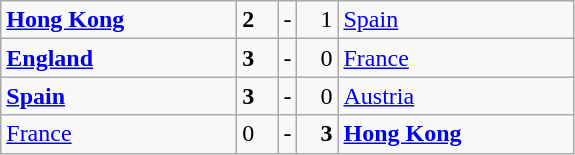<table class="wikitable">
<tr>
<td width=150> <strong><a href='#'>Hong Kong</a></strong></td>
<td width=20 align="left"><strong>2</strong></td>
<td>-</td>
<td width=20 align="right">1</td>
<td width=150> <a href='#'>Spain</a></td>
</tr>
<tr>
<td> <strong><a href='#'>England</a></strong></td>
<td align="left"><strong>3</strong></td>
<td>-</td>
<td align="right">0</td>
<td> <a href='#'>France</a></td>
</tr>
<tr>
<td> <strong><a href='#'>Spain</a></strong></td>
<td align="left"><strong>3</strong></td>
<td>-</td>
<td align="right">0</td>
<td> <a href='#'>Austria</a></td>
</tr>
<tr>
<td> <a href='#'>France</a></td>
<td align="left">0</td>
<td>-</td>
<td align="right"><strong>3</strong></td>
<td><strong> <a href='#'>Hong Kong</a></strong></td>
</tr>
</table>
